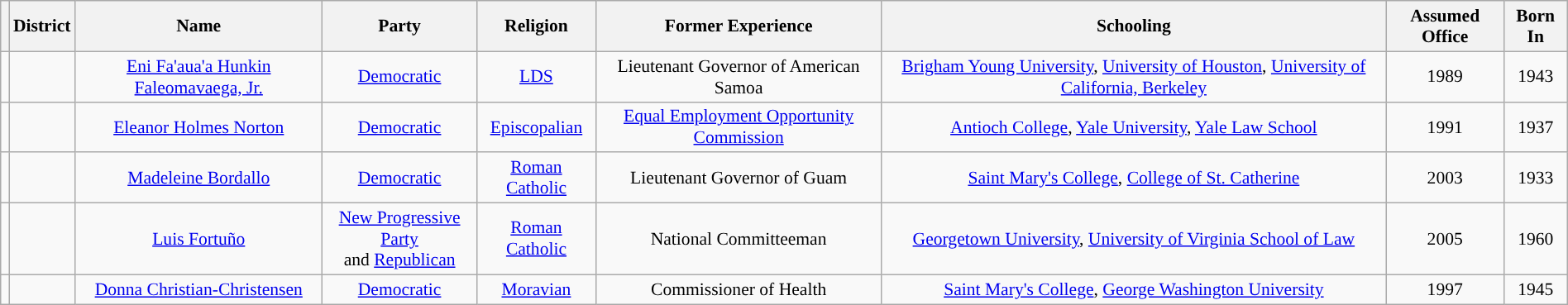<table class="sortable wikitable" style="text-align:center; font-size:90%; width:100%;">
<tr>
<th></th>
<th>District</th>
<th>Name</th>
<th>Party</th>
<th>Religion</th>
<th>Former Experience</th>
<th>Schooling</th>
<th>Assumed Office</th>
<th>Born In</th>
</tr>
<tr>
<td style="background-color:"></td>
<td></td>
<td><a href='#'>Eni Fa'aua'a Hunkin Faleomavaega, Jr.</a></td>
<td><a href='#'>Democratic</a></td>
<td><a href='#'>LDS</a></td>
<td>Lieutenant Governor of American Samoa</td>
<td><a href='#'>Brigham Young University</a>, <a href='#'>University of Houston</a>, <a href='#'>University of California, Berkeley</a></td>
<td>1989</td>
<td>1943</td>
</tr>
<tr>
<td style="background-color:"></td>
<td></td>
<td><a href='#'>Eleanor Holmes Norton</a></td>
<td><a href='#'>Democratic</a></td>
<td><a href='#'>Episcopalian</a></td>
<td><a href='#'>Equal Employment Opportunity Commission</a></td>
<td><a href='#'>Antioch College</a>, <a href='#'>Yale University</a>, <a href='#'>Yale Law School</a></td>
<td>1991</td>
<td>1937</td>
</tr>
<tr>
<td style="background-color:"></td>
<td></td>
<td><a href='#'>Madeleine Bordallo</a></td>
<td><a href='#'>Democratic</a></td>
<td><a href='#'>Roman Catholic</a></td>
<td>Lieutenant Governor of Guam</td>
<td><a href='#'>Saint Mary's College</a>, <a href='#'>College of St. Catherine</a></td>
<td>2003</td>
<td>1933</td>
</tr>
<tr>
<td style="background-color:"></td>
<td></td>
<td><a href='#'>Luis Fortuño</a></td>
<td><a href='#'>New Progressive Party</a><br>and <a href='#'>Republican</a></td>
<td><a href='#'>Roman Catholic</a></td>
<td>National Committeeman</td>
<td><a href='#'>Georgetown University</a>, <a href='#'>University of Virginia School of Law</a></td>
<td>2005</td>
<td>1960</td>
</tr>
<tr>
<td style="background-color:"></td>
<td></td>
<td><a href='#'>Donna Christian-Christensen</a></td>
<td><a href='#'>Democratic</a></td>
<td><a href='#'>Moravian</a></td>
<td>Commissioner of Health</td>
<td><a href='#'>Saint Mary's College</a>, <a href='#'>George Washington University</a></td>
<td>1997</td>
<td>1945</td>
</tr>
</table>
